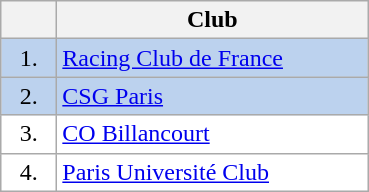<table class="wikitable">
<tr>
<th width="30"></th>
<th width="200">Club</th>
</tr>
<tr bgcolor="#BCD2EE" align="center">
<td>1.</td>
<td align="left"><a href='#'>Racing Club de France</a></td>
</tr>
<tr bgcolor="#BCD2EE" align="center">
<td>2.</td>
<td align="left"><a href='#'>CSG Paris</a></td>
</tr>
<tr bgcolor="#FFFFFF" align="center">
<td>3.</td>
<td align="left"><a href='#'>CO Billancourt</a></td>
</tr>
<tr bgcolor="#FFFFFF" align="center">
<td>4.</td>
<td align="left"><a href='#'>Paris Université Club</a></td>
</tr>
</table>
